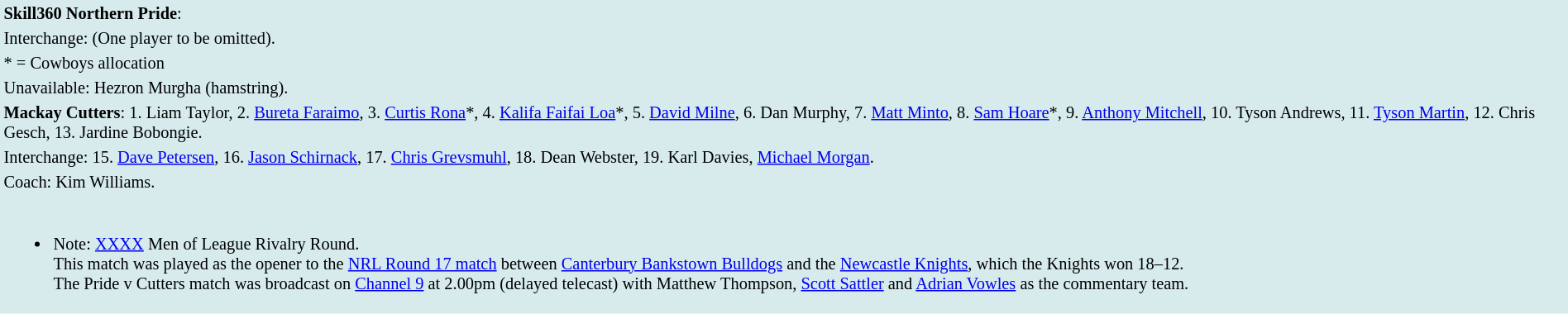<table style="background:#d7ebed; font-size:85%; width:100%;">
<tr>
<td><strong>Skill360 Northern Pride</strong>:             </td>
</tr>
<tr>
<td>Interchange:       (One player to be omitted).</td>
</tr>
<tr>
<td>* = Cowboys allocation</td>
</tr>
<tr>
<td>Unavailable: Hezron Murgha (hamstring).</td>
</tr>
<tr>
<td><strong>Mackay Cutters</strong>: 1. Liam Taylor, 2. <a href='#'>Bureta Faraimo</a>, 3. <a href='#'>Curtis Rona</a>*, 4. <a href='#'>Kalifa Faifai Loa</a>*, 5. <a href='#'>David Milne</a>, 6. Dan Murphy, 7. <a href='#'>Matt Minto</a>, 8. <a href='#'>Sam Hoare</a>*, 9. <a href='#'>Anthony Mitchell</a>, 10. Tyson Andrews, 11. <a href='#'>Tyson Martin</a>, 12. Chris Gesch, 13. Jardine Bobongie.</td>
</tr>
<tr>
<td>Interchange: 15. <a href='#'>Dave Petersen</a>, 16. <a href='#'>Jason Schirnack</a>, 17. <a href='#'>Chris Grevsmuhl</a>, 18. Dean Webster, 19. Karl Davies, <a href='#'>Michael Morgan</a>.</td>
</tr>
<tr>
<td>Coach: Kim Williams.</td>
</tr>
<tr>
<td><br><ul><li>Note: <a href='#'>XXXX</a> Men of League Rivalry Round.<br>This match was played as the opener to the <a href='#'>NRL Round 17 match</a> between <a href='#'>Canterbury Bankstown Bulldogs</a> and the <a href='#'>Newcastle Knights</a>, which the Knights won 18–12. <br>The Pride v Cutters match was broadcast on <a href='#'>Channel 9</a> at 2.00pm (delayed telecast) with Matthew Thompson, <a href='#'>Scott Sattler</a> and <a href='#'>Adrian Vowles</a> as the commentary team.</li></ul></td>
</tr>
</table>
